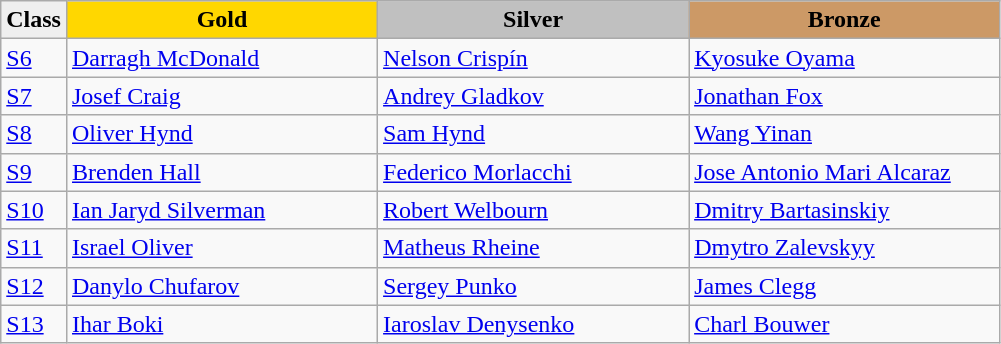<table class="wikitable" style="text-align:left">
<tr align="center">
<td bgcolor=efefef><strong>Class</strong></td>
<td width=200 bgcolor=gold><strong>Gold</strong></td>
<td width=200 bgcolor=silver><strong>Silver</strong></td>
<td width=200 bgcolor=CC9966><strong>Bronze</strong></td>
</tr>
<tr>
<td><a href='#'>S6</a></td>
<td><a href='#'>Darragh McDonald</a><br></td>
<td><a href='#'>Nelson Crispín</a><br></td>
<td><a href='#'>Kyosuke Oyama</a><br></td>
</tr>
<tr>
<td><a href='#'>S7</a></td>
<td><a href='#'>Josef Craig</a><br></td>
<td><a href='#'>Andrey Gladkov</a><br></td>
<td><a href='#'>Jonathan Fox</a><br></td>
</tr>
<tr>
<td><a href='#'>S8</a></td>
<td><a href='#'>Oliver Hynd</a><br></td>
<td><a href='#'>Sam Hynd</a><br></td>
<td><a href='#'>Wang Yinan</a><br></td>
</tr>
<tr>
<td><a href='#'>S9</a></td>
<td><a href='#'>Brenden Hall</a><br></td>
<td><a href='#'>Federico Morlacchi</a><br></td>
<td><a href='#'>Jose Antonio Mari Alcaraz</a><br></td>
</tr>
<tr>
<td><a href='#'>S10</a></td>
<td><a href='#'>Ian Jaryd Silverman</a><br></td>
<td><a href='#'>Robert Welbourn</a><br></td>
<td><a href='#'>Dmitry Bartasinskiy</a><br></td>
</tr>
<tr>
<td><a href='#'>S11</a></td>
<td><a href='#'>Israel Oliver</a><br></td>
<td><a href='#'>Matheus Rheine</a><br></td>
<td><a href='#'>Dmytro Zalevskyy</a><br></td>
</tr>
<tr>
<td><a href='#'>S12</a></td>
<td><a href='#'>Danylo Chufarov</a><br></td>
<td><a href='#'>Sergey Punko</a><br></td>
<td><a href='#'>James Clegg</a><br></td>
</tr>
<tr>
<td><a href='#'>S13</a></td>
<td><a href='#'>Ihar Boki</a><br></td>
<td><a href='#'>Iaroslav Denysenko</a><br></td>
<td><a href='#'>Charl Bouwer</a><br></td>
</tr>
</table>
